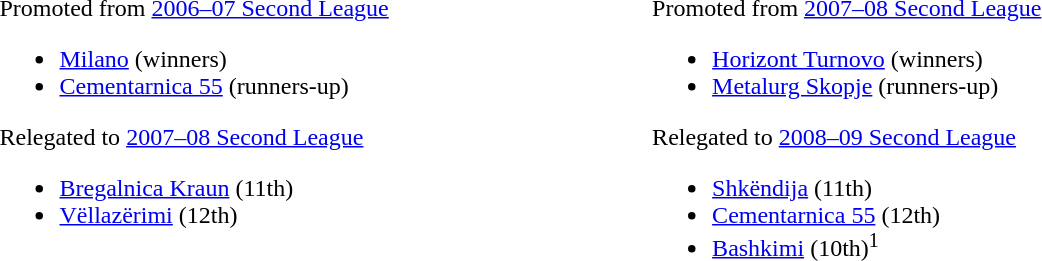<table style="border:0;width:69%;">
<tr style="vertical-align:top;">
<td><br>Promoted from <a href='#'>2006–07 Second League</a><ul><li><a href='#'>Milano</a> (winners)</li><li><a href='#'>Cementarnica 55</a> (runners-up)</li></ul>Relegated to <a href='#'>2007–08 Second League</a><ul><li><a href='#'>Bregalnica Kraun</a> (11th)</li><li><a href='#'>Vëllazërimi</a> (12th)</li></ul></td>
<td><br>Promoted from <a href='#'>2007–08 Second League</a><ul><li><a href='#'>Horizont Turnovo</a> (winners)</li><li><a href='#'>Metalurg Skopje</a> (runners-up)</li></ul>Relegated to <a href='#'>2008–09 Second League</a><ul><li><a href='#'>Shkëndija</a> (11th)</li><li><a href='#'>Cementarnica 55</a> (12th)</li><li><a href='#'>Bashkimi</a> (10th)<sup>1</sup></li></ul></td>
</tr>
</table>
